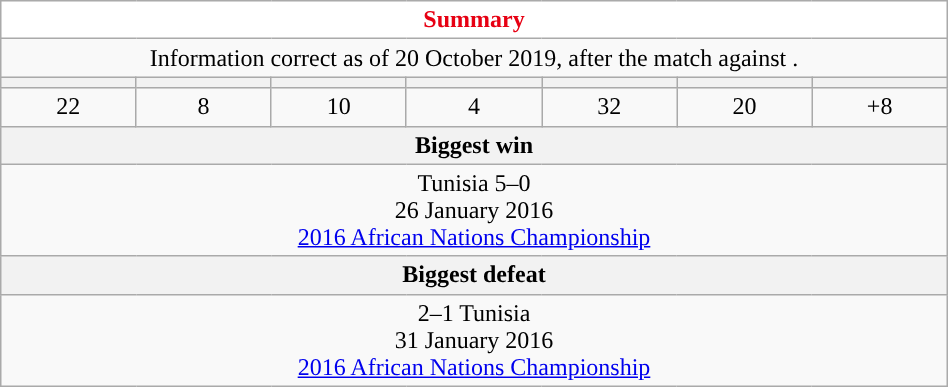<table class="wikitable" style="text-align: center; width:50%">
<tr>
<th colspan="7" style="background:#FFFFFF; color:#E70013; ">Summary</th>
</tr>
<tr>
<td colspan="7">Information correct as of 20 October 2019, after the match against .</td>
</tr>
<tr>
<th width="5%"></th>
<th width="5%"></th>
<th width="5%"></th>
<th width="5%"></th>
<th width="5%"></th>
<th width="5%"></th>
<th width="5%"></th>
</tr>
<tr>
<td>22</td>
<td>8</td>
<td>10</td>
<td>4</td>
<td>32</td>
<td>20</td>
<td>+8</td>
</tr>
<tr>
<th colspan="7">Biggest win</th>
</tr>
<tr>
<td colspan="7">Tunisia  5–0 <br>26 January 2016<br><a href='#'>2016 African Nations Championship</a></td>
</tr>
<tr>
<th colspan="7">Biggest defeat</th>
</tr>
<tr>
<td colspan="7"> 2–1  Tunisia<br>31 January 2016<br><a href='#'>2016 African Nations Championship</a></td>
</tr>
</table>
